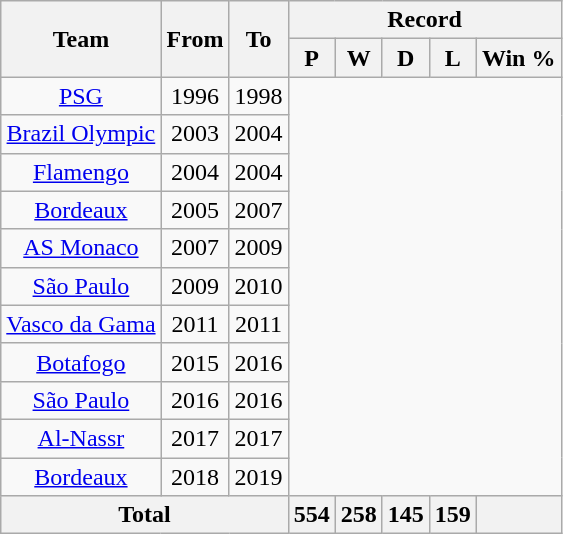<table class="wikitable" style="text-align: center">
<tr>
<th rowspan=2>Team</th>
<th rowspan=2>From</th>
<th rowspan=2>To</th>
<th colspan=8>Record</th>
</tr>
<tr>
<th>P</th>
<th>W</th>
<th>D</th>
<th>L</th>
<th>Win %</th>
</tr>
<tr>
<td><a href='#'>PSG</a></td>
<td>1996</td>
<td>1998<br></td>
</tr>
<tr>
<td><a href='#'>Brazil Olympic</a></td>
<td>2003</td>
<td>2004<br></td>
</tr>
<tr>
<td><a href='#'>Flamengo</a></td>
<td>2004</td>
<td>2004<br></td>
</tr>
<tr>
<td><a href='#'>Bordeaux</a></td>
<td>2005</td>
<td>2007<br></td>
</tr>
<tr>
<td><a href='#'>AS Monaco</a></td>
<td>2007</td>
<td>2009<br></td>
</tr>
<tr>
<td><a href='#'>São Paulo</a></td>
<td>2009</td>
<td>2010<br></td>
</tr>
<tr>
<td><a href='#'>Vasco da Gama</a></td>
<td>2011</td>
<td>2011<br></td>
</tr>
<tr>
<td><a href='#'>Botafogo</a></td>
<td>2015</td>
<td>2016<br></td>
</tr>
<tr>
<td><a href='#'>São Paulo</a></td>
<td>2016</td>
<td>2016<br></td>
</tr>
<tr>
<td><a href='#'>Al-Nassr</a></td>
<td>2017</td>
<td>2017<br></td>
</tr>
<tr>
<td><a href='#'>Bordeaux</a></td>
<td>2018</td>
<td>2019<br></td>
</tr>
<tr>
<th align="center" colspan=3>Total</th>
<th>554</th>
<th>258</th>
<th>145</th>
<th>159</th>
<th></th>
</tr>
</table>
